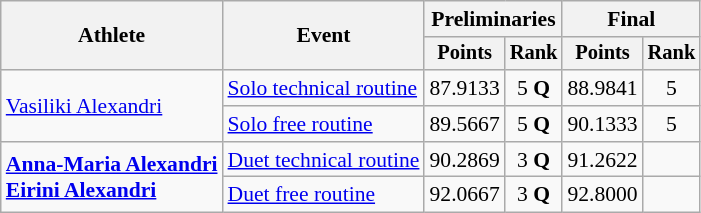<table class="wikitable" style="font-size:90%">
<tr>
<th rowspan="2">Athlete</th>
<th rowspan="2">Event</th>
<th colspan="2">Preliminaries</th>
<th colspan="2">Final</th>
</tr>
<tr style="font-size:95%">
<th>Points</th>
<th>Rank</th>
<th>Points</th>
<th>Rank</th>
</tr>
<tr align="center">
<td align="left" rowspan="2"><a href='#'>Vasiliki Alexandri</a></td>
<td align="left"><a href='#'>Solo technical routine</a></td>
<td>87.9133</td>
<td>5 <strong>Q</strong></td>
<td>88.9841</td>
<td>5</td>
</tr>
<tr align="center">
<td align="left"><a href='#'>Solo free routine</a></td>
<td>89.5667</td>
<td>5 <strong>Q</strong></td>
<td>90.1333</td>
<td>5</td>
</tr>
<tr align="center">
<td align="left" rowspan=2><strong><a href='#'>Anna-Maria Alexandri</a><br><a href='#'>Eirini Alexandri</a></strong></td>
<td align="left"><a href='#'>Duet technical routine</a></td>
<td>90.2869</td>
<td>3 <strong>Q</strong></td>
<td>91.2622</td>
<td></td>
</tr>
<tr align="center">
<td align="left"><a href='#'>Duet free routine</a></td>
<td>92.0667</td>
<td>3 <strong>Q</strong></td>
<td>92.8000</td>
<td></td>
</tr>
</table>
